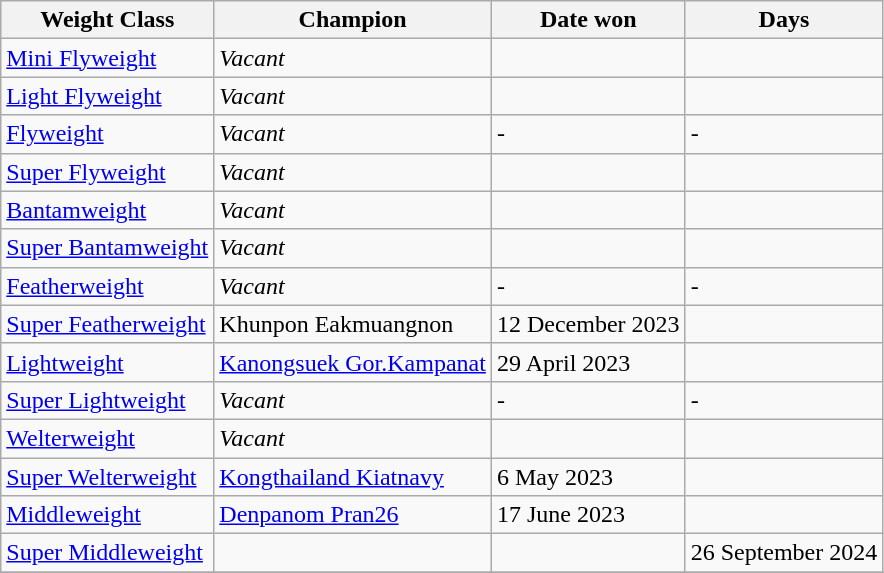<table class="wikitable">
<tr>
<th>Weight Class</th>
<th>Champion</th>
<th>Date won</th>
<th>Days</th>
</tr>
<tr>
<td><a href='#'>Mini Flyweight</a></td>
<td><em>Vacant</em></td>
<td></td>
<td></td>
</tr>
<tr>
<td><a href='#'>Light Flyweight</a></td>
<td><em>Vacant</em></td>
<td></td>
<td></td>
</tr>
<tr>
<td><a href='#'>Flyweight</a></td>
<td><em>Vacant</em></td>
<td>-</td>
<td>-</td>
</tr>
<tr>
<td><a href='#'>Super Flyweight</a></td>
<td><em>Vacant</em></td>
<td></td>
<td></td>
</tr>
<tr>
<td><a href='#'>Bantamweight</a></td>
<td><em>Vacant</em></td>
<td></td>
<td></td>
</tr>
<tr>
<td><a href='#'>Super Bantamweight</a></td>
<td><em>Vacant</em></td>
<td></td>
<td></td>
</tr>
<tr>
<td><a href='#'>Featherweight</a></td>
<td><em>Vacant</em></td>
<td>-</td>
<td>-</td>
</tr>
<tr>
<td><a href='#'>Super Featherweight</a></td>
<td>Khunpon Eakmuangnon</td>
<td>12 December 2023</td>
<td></td>
</tr>
<tr>
<td><a href='#'>Lightweight</a></td>
<td><a href='#'>Kanongsuek Gor.Kampanat</a></td>
<td>29 April 2023</td>
<td></td>
</tr>
<tr>
<td><a href='#'>Super Lightweight</a></td>
<td><em>Vacant</em></td>
<td>-</td>
<td>-</td>
</tr>
<tr>
<td><a href='#'>Welterweight</a></td>
<td><em>Vacant</em></td>
<td></td>
<td></td>
</tr>
<tr>
<td><a href='#'>Super Welterweight</a></td>
<td><a href='#'>Kongthailand Kiatnavy</a></td>
<td>6 May 2023</td>
<td></td>
</tr>
<tr>
<td><a href='#'>Middleweight</a></td>
<td><a href='#'>Denpanom Pran26</a></td>
<td>17 June 2023</td>
<td></td>
</tr>
<tr>
<td><a href='#'>Super Middleweight</a></td>
<td></td>
<td></td>
<td>26 September 2024</td>
</tr>
<tr>
</tr>
</table>
